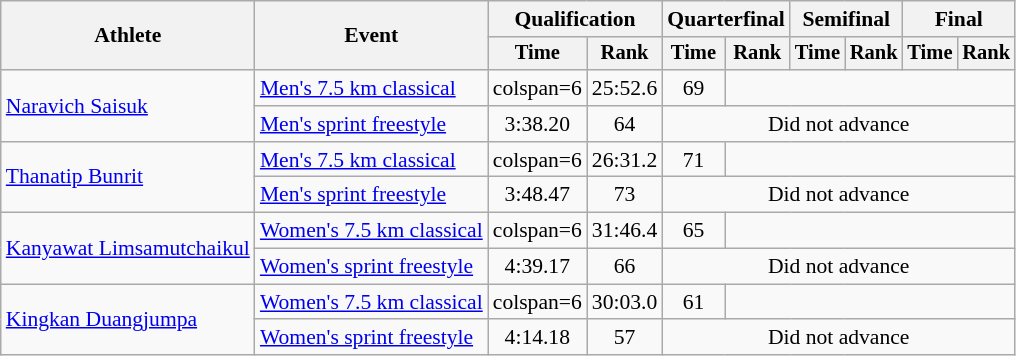<table class="wikitable" style="font-size:90%">
<tr>
<th rowspan="2">Athlete</th>
<th rowspan="2">Event</th>
<th colspan="2">Qualification</th>
<th colspan="2">Quarterfinal</th>
<th colspan="2">Semifinal</th>
<th colspan="2">Final</th>
</tr>
<tr style="font-size:95%">
<th>Time</th>
<th>Rank</th>
<th>Time</th>
<th>Rank</th>
<th>Time</th>
<th>Rank</th>
<th>Time</th>
<th>Rank</th>
</tr>
<tr align=center>
<td align=left rowspan=2><a href='#'>Naravich Saisuk</a></td>
<td align=left><a href='#'>Men's 7.5 km classical</a></td>
<td>colspan=6</td>
<td>25:52.6</td>
<td>69</td>
</tr>
<tr align=center>
<td align=left><a href='#'>Men's sprint freestyle</a></td>
<td>3:38.20</td>
<td>64</td>
<td colspan=6>Did not advance</td>
</tr>
<tr align=center>
<td align=left rowspan=2><a href='#'>Thanatip Bunrit</a></td>
<td align=left><a href='#'>Men's 7.5 km classical</a></td>
<td>colspan=6</td>
<td>26:31.2</td>
<td>71</td>
</tr>
<tr align=center>
<td align=left><a href='#'>Men's sprint freestyle</a></td>
<td>3:48.47</td>
<td>73</td>
<td colspan=6>Did not advance</td>
</tr>
<tr align=center>
<td align=left rowspan=2><a href='#'>Kanyawat Limsamutchaikul</a></td>
<td align=left><a href='#'>Women's 7.5 km classical</a></td>
<td>colspan=6</td>
<td>31:46.4</td>
<td>65</td>
</tr>
<tr align=center>
<td align=left><a href='#'>Women's sprint freestyle</a></td>
<td>4:39.17</td>
<td>66</td>
<td colspan=6>Did not advance</td>
</tr>
<tr align=center>
<td align=left rowspan=2><a href='#'>Kingkan Duangjumpa</a></td>
<td align=left><a href='#'>Women's 7.5 km classical</a></td>
<td>colspan=6</td>
<td>30:03.0</td>
<td>61</td>
</tr>
<tr align=center>
<td align=left><a href='#'>Women's sprint freestyle</a></td>
<td>4:14.18</td>
<td>57</td>
<td colspan=6>Did not advance</td>
</tr>
</table>
